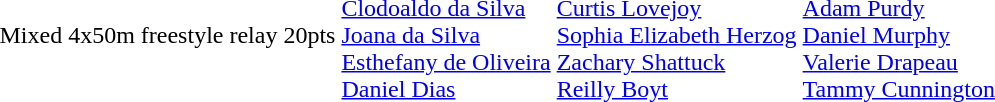<table>
<tr>
<td>Mixed 4x50m freestyle relay 20pts<br></td>
<td><br><a href='#'>Clodoaldo da Silva</a><br><a href='#'>Joana da Silva</a><br><a href='#'>Esthefany de Oliveira</a><br><a href='#'>Daniel Dias</a></td>
<td><br><a href='#'>Curtis Lovejoy</a><br><a href='#'>Sophia Elizabeth Herzog</a><br><a href='#'>Zachary Shattuck</a><br><a href='#'>Reilly Boyt</a></td>
<td><br><a href='#'>Adam Purdy</a><br><a href='#'>Daniel Murphy</a><br><a href='#'>Valerie Drapeau</a><br><a href='#'>Tammy Cunnington</a></td>
</tr>
</table>
